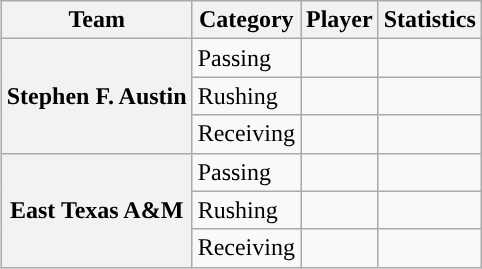<table class="wikitable" style="float:right">
<tr>
<th>Team</th>
<th>Category</th>
<th>Player</th>
<th>Statistics</th>
</tr>
<tr>
<th rowspan=3>Stephen F. Austin</th>
<td>Passing</td>
<td></td>
<td></td>
</tr>
<tr>
<td>Rushing</td>
<td></td>
<td></td>
</tr>
<tr>
<td>Receiving</td>
<td></td>
<td></td>
</tr>
<tr>
<th rowspan=3>East Texas A&M</th>
<td>Passing</td>
<td></td>
<td></td>
</tr>
<tr>
<td>Rushing</td>
<td></td>
<td></td>
</tr>
<tr>
<td>Receiving</td>
<td></td>
<td></td>
</tr>
</table>
